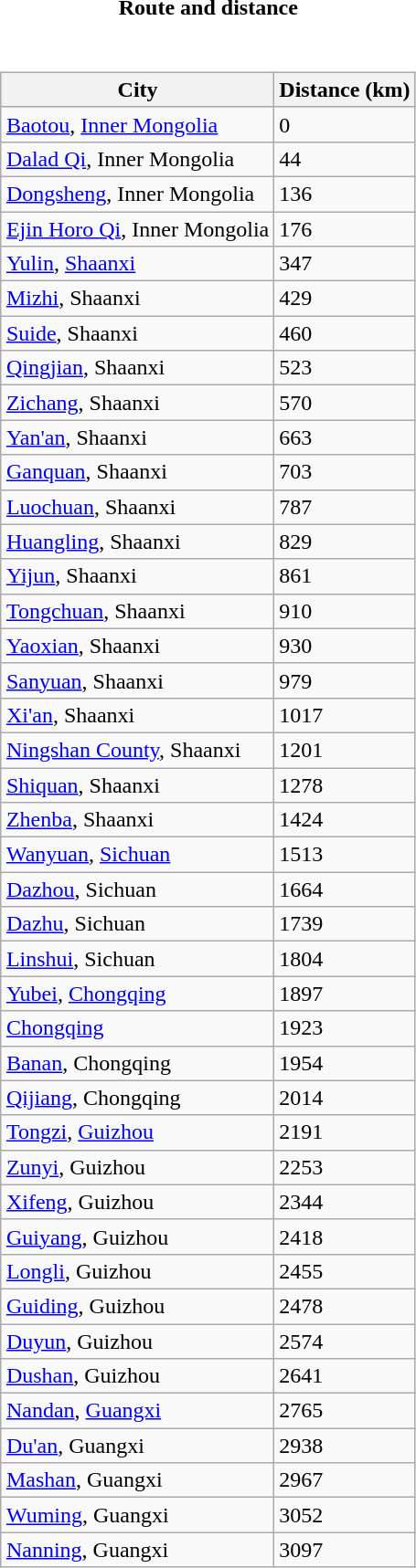<table style="font-size:100%;">
<tr>
<td width="33%" align="center"><strong>Route and distance</strong></td>
</tr>
<tr valign="top">
<td><br><table class="wikitable sortable" style="margin-left:auto;margin-right:auto">
<tr bgcolor="#ececec">
<th>City</th>
<th>Distance (km)</th>
</tr>
<tr>
<td><a href='#'>Baotou</a>, <a href='#'>Inner Mongolia</a></td>
<td>0</td>
</tr>
<tr>
<td><a href='#'>Dalad Qi</a>, Inner Mongolia</td>
<td>44</td>
</tr>
<tr>
<td><a href='#'>Dongsheng</a>, Inner Mongolia</td>
<td>136</td>
</tr>
<tr>
<td><a href='#'>Ejin Horo Qi</a>, Inner Mongolia</td>
<td>176</td>
</tr>
<tr>
<td><a href='#'>Yulin</a>, <a href='#'>Shaanxi</a></td>
<td>347</td>
</tr>
<tr>
<td><a href='#'>Mizhi</a>, Shaanxi</td>
<td>429</td>
</tr>
<tr>
<td><a href='#'>Suide</a>, Shaanxi</td>
<td>460</td>
</tr>
<tr>
<td><a href='#'>Qingjian</a>, Shaanxi</td>
<td>523</td>
</tr>
<tr>
<td><a href='#'>Zichang</a>, Shaanxi</td>
<td>570</td>
</tr>
<tr>
<td><a href='#'>Yan'an</a>, Shaanxi</td>
<td>663</td>
</tr>
<tr>
<td><a href='#'>Ganquan</a>, Shaanxi</td>
<td>703</td>
</tr>
<tr>
<td><a href='#'>Luochuan</a>, Shaanxi</td>
<td>787</td>
</tr>
<tr>
<td><a href='#'>Huangling</a>, Shaanxi</td>
<td>829</td>
</tr>
<tr>
<td><a href='#'>Yijun</a>, Shaanxi</td>
<td>861</td>
</tr>
<tr>
<td><a href='#'>Tongchuan</a>, Shaanxi</td>
<td>910</td>
</tr>
<tr>
<td><a href='#'>Yaoxian</a>, Shaanxi</td>
<td>930</td>
</tr>
<tr>
<td><a href='#'>Sanyuan</a>, Shaanxi</td>
<td>979</td>
</tr>
<tr>
<td><a href='#'>Xi'an</a>, Shaanxi</td>
<td>1017</td>
</tr>
<tr>
<td><a href='#'>Ningshan County</a>, Shaanxi</td>
<td>1201</td>
</tr>
<tr>
<td><a href='#'>Shiquan</a>, Shaanxi</td>
<td>1278</td>
</tr>
<tr>
<td><a href='#'>Zhenba</a>, Shaanxi</td>
<td>1424</td>
</tr>
<tr>
<td><a href='#'>Wanyuan</a>, <a href='#'>Sichuan</a></td>
<td>1513</td>
</tr>
<tr>
<td><a href='#'>Dazhou</a>, Sichuan</td>
<td>1664</td>
</tr>
<tr>
<td><a href='#'>Dazhu</a>, Sichuan</td>
<td>1739</td>
</tr>
<tr>
<td><a href='#'>Linshui</a>, Sichuan</td>
<td>1804</td>
</tr>
<tr>
<td><a href='#'>Yubei</a>, <a href='#'>Chongqing</a></td>
<td>1897</td>
</tr>
<tr>
<td><a href='#'>Chongqing</a></td>
<td>1923</td>
</tr>
<tr>
<td><a href='#'>Banan</a>, Chongqing</td>
<td>1954</td>
</tr>
<tr>
<td><a href='#'>Qijiang</a>, Chongqing</td>
<td>2014</td>
</tr>
<tr>
<td><a href='#'>Tongzi</a>, <a href='#'>Guizhou</a></td>
<td>2191</td>
</tr>
<tr>
<td><a href='#'>Zunyi</a>, Guizhou</td>
<td>2253</td>
</tr>
<tr>
<td><a href='#'>Xifeng</a>, Guizhou</td>
<td>2344</td>
</tr>
<tr>
<td><a href='#'>Guiyang</a>, Guizhou</td>
<td>2418</td>
</tr>
<tr>
<td><a href='#'>Longli</a>, Guizhou</td>
<td>2455</td>
</tr>
<tr>
<td><a href='#'>Guiding</a>, Guizhou</td>
<td>2478</td>
</tr>
<tr>
<td><a href='#'>Duyun</a>, Guizhou</td>
<td>2574</td>
</tr>
<tr>
<td><a href='#'>Dushan</a>, Guizhou</td>
<td>2641</td>
</tr>
<tr>
<td><a href='#'>Nandan</a>, <a href='#'>Guangxi</a></td>
<td>2765</td>
</tr>
<tr>
<td><a href='#'>Du'an</a>, Guangxi</td>
<td>2938</td>
</tr>
<tr>
<td><a href='#'>Mashan</a>, Guangxi</td>
<td>2967</td>
</tr>
<tr>
<td><a href='#'>Wuming</a>, Guangxi</td>
<td>3052</td>
</tr>
<tr>
<td><a href='#'>Nanning</a>, Guangxi</td>
<td>3097</td>
</tr>
</table>
</td>
</tr>
</table>
